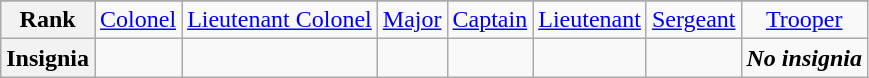<table class="wikitable">
<tr>
</tr>
<tr style="text-align:center;">
<th>Rank</th>
<td><a href='#'>Colonel</a></td>
<td><a href='#'>Lieutenant Colonel</a></td>
<td><a href='#'>Major</a></td>
<td><a href='#'>Captain</a></td>
<td><a href='#'>Lieutenant</a></td>
<td><a href='#'>Sergeant</a></td>
<td><a href='#'>Trooper</a></td>
</tr>
<tr style="text-align:center;">
<th>Insignia</th>
<td></td>
<td></td>
<td></td>
<td></td>
<td></td>
<td></td>
<td><strong><em>No insignia</em></strong></td>
</tr>
</table>
